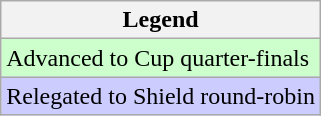<table class="wikitable">
<tr>
<th>Legend</th>
</tr>
<tr bgcolor=ccffcc>
<td>Advanced to Cup quarter-finals</td>
</tr>
<tr bgcolor=ccccff>
<td>Relegated to Shield round-robin</td>
</tr>
</table>
